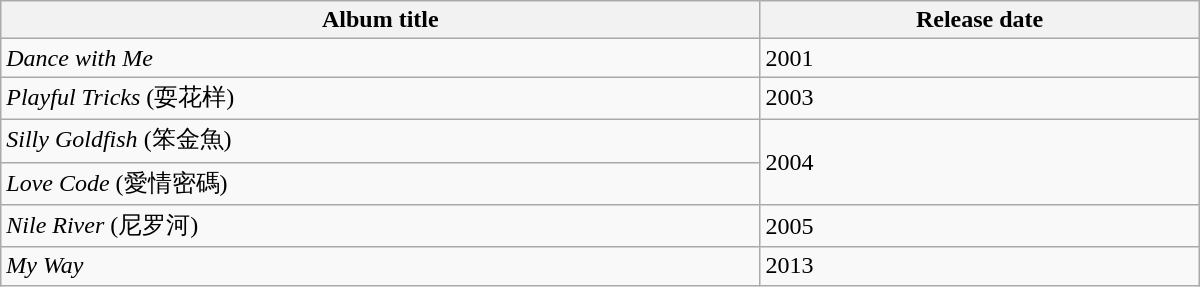<table class="wikitable" style="width:800px;">
<tr>
<th align="left">Album title</th>
<th align="left">Release date</th>
</tr>
<tr>
<td align="left"><em>Dance with Me</em></td>
<td align="left">2001</td>
</tr>
<tr>
<td align="left"><em>Playful Tricks</em> (耍花样)</td>
<td align="left">2003</td>
</tr>
<tr>
<td align="left"><em>Silly Goldfish</em> (笨金魚)</td>
<td rowspan="2" align="left">2004</td>
</tr>
<tr>
<td align="left"><em>Love Code</em> (愛情密碼)</td>
</tr>
<tr>
<td align="left"><em>Nile River</em> (尼罗河)</td>
<td align="left">2005</td>
</tr>
<tr>
<td align="left"><em>My Way</em></td>
<td align="left">2013</td>
</tr>
</table>
